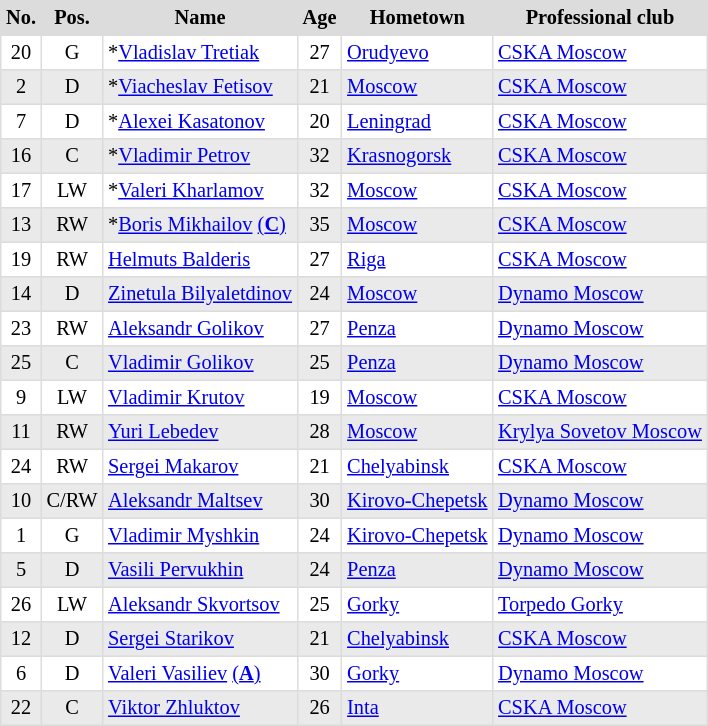<table cellpadding="3" cellspacing="1" border="0" style="background:#dcdcdc; font-size:85%">
<tr>
<th>No.</th>
<th>Pos.</th>
<th>Name</th>
<th>Age</th>
<th>Hometown</th>
<th>Professional club</th>
</tr>
<tr style="background:#fff;">
<td style="text-align:center;">20</td>
<td style="text-align:center;">G</td>
<td>*<a href='#'>Vladislav Tretiak</a></td>
<td style="text-align:center;">27</td>
<td><a href='#'>Orudyevo</a></td>
<td><a href='#'>CSKA Moscow</a></td>
</tr>
<tr style="background:#eaeaea;">
<td style="text-align:center;">2</td>
<td style="text-align:center;">D</td>
<td>*<a href='#'>Viacheslav Fetisov</a></td>
<td style="text-align:center;">21</td>
<td><a href='#'>Moscow</a></td>
<td><a href='#'>CSKA Moscow</a></td>
</tr>
<tr style="background:#fff;">
<td style="text-align:center;">7</td>
<td style="text-align:center;">D</td>
<td>*<a href='#'>Alexei Kasatonov</a></td>
<td style="text-align:center;">20</td>
<td><a href='#'>Leningrad</a></td>
<td><a href='#'>CSKA Moscow</a></td>
</tr>
<tr style="background:#eaeaea;">
<td style="text-align:center;">16</td>
<td style="text-align:center;">C</td>
<td>*<a href='#'>Vladimir Petrov</a></td>
<td style="text-align:center;">32</td>
<td><a href='#'>Krasnogorsk</a></td>
<td><a href='#'>CSKA Moscow</a></td>
</tr>
<tr style="background:#fff;">
<td style="text-align:center;">17</td>
<td style="text-align:center;">LW</td>
<td>*<a href='#'>Valeri Kharlamov</a></td>
<td style="text-align:center;">32</td>
<td><a href='#'>Moscow</a></td>
<td><a href='#'>CSKA Moscow</a></td>
</tr>
<tr style="background:#eaeaea;">
<td style="text-align:center;">13</td>
<td style="text-align:center;">RW</td>
<td>*<a href='#'>Boris Mikhailov</a> <a href='#'>(<strong>C</strong>)</a></td>
<td style="text-align:center;">35</td>
<td><a href='#'>Moscow</a></td>
<td><a href='#'>CSKA Moscow</a></td>
</tr>
<tr style="background:#fff;">
<td style="text-align:center;">19</td>
<td style="text-align:center;">RW</td>
<td><a href='#'>Helmuts Balderis</a></td>
<td style="text-align:center;">27</td>
<td><a href='#'>Riga</a></td>
<td><a href='#'>CSKA Moscow</a></td>
</tr>
<tr style="background:#eaeaea;">
<td style="text-align:center;">14</td>
<td style="text-align:center;">D</td>
<td><a href='#'>Zinetula Bilyaletdinov</a></td>
<td style="text-align:center;">24</td>
<td><a href='#'>Moscow</a></td>
<td><a href='#'>Dynamo Moscow</a></td>
</tr>
<tr style="background:#fff;">
<td style="text-align:center;">23</td>
<td style="text-align:center;">RW</td>
<td><a href='#'>Aleksandr Golikov</a></td>
<td style="text-align:center;">27</td>
<td><a href='#'>Penza</a></td>
<td><a href='#'>Dynamo Moscow</a></td>
</tr>
<tr style="background:#eaeaea;">
<td style="text-align:center;">25</td>
<td style="text-align:center;">C</td>
<td><a href='#'>Vladimir Golikov</a></td>
<td style="text-align:center;">25</td>
<td><a href='#'>Penza</a></td>
<td><a href='#'>Dynamo Moscow</a></td>
</tr>
<tr style="background:#fff;">
<td style="text-align:center;">9</td>
<td style="text-align:center;">LW</td>
<td><a href='#'>Vladimir Krutov</a></td>
<td style="text-align:center;">19</td>
<td><a href='#'>Moscow</a></td>
<td><a href='#'>CSKA Moscow</a></td>
</tr>
<tr style="background:#eaeaea;">
<td style="text-align:center;">11</td>
<td style="text-align:center;">RW</td>
<td><a href='#'>Yuri Lebedev</a></td>
<td style="text-align:center;">28</td>
<td><a href='#'>Moscow</a></td>
<td><a href='#'>Krylya Sovetov Moscow</a></td>
</tr>
<tr style="background:#fff;">
<td style="text-align:center;">24</td>
<td style="text-align:center;">RW</td>
<td><a href='#'>Sergei Makarov</a></td>
<td style="text-align:center;">21</td>
<td><a href='#'>Chelyabinsk</a></td>
<td><a href='#'>CSKA Moscow</a></td>
</tr>
<tr style="background:#eaeaea;">
<td style="text-align:center;">10</td>
<td style="text-align:center;">C/RW</td>
<td><a href='#'>Aleksandr Maltsev</a></td>
<td style="text-align:center;">30</td>
<td><a href='#'>Kirovo-Chepetsk</a></td>
<td><a href='#'>Dynamo Moscow</a></td>
</tr>
<tr style="background:#fff;">
<td style="text-align:center;">1</td>
<td style="text-align:center;">G</td>
<td><a href='#'>Vladimir Myshkin</a></td>
<td style="text-align:center;">24</td>
<td><a href='#'>Kirovo-Chepetsk</a></td>
<td><a href='#'>Dynamo Moscow</a></td>
</tr>
<tr style="background:#eaeaea;">
<td style="text-align:center;">5</td>
<td style="text-align:center;">D</td>
<td><a href='#'>Vasili Pervukhin</a></td>
<td style="text-align:center;">24</td>
<td><a href='#'>Penza</a></td>
<td><a href='#'>Dynamo Moscow</a></td>
</tr>
<tr style="background:#fff;">
<td style="text-align:center;">26</td>
<td style="text-align:center;">LW</td>
<td><a href='#'>Aleksandr Skvortsov</a></td>
<td style="text-align:center;">25</td>
<td><a href='#'>Gorky</a></td>
<td><a href='#'>Torpedo Gorky</a></td>
</tr>
<tr style="background:#eaeaea;">
<td style="text-align:center;">12</td>
<td style="text-align:center;">D</td>
<td><a href='#'>Sergei Starikov</a></td>
<td style="text-align:center;">21</td>
<td><a href='#'>Chelyabinsk</a></td>
<td><a href='#'>CSKA Moscow</a></td>
</tr>
<tr style="background:#fff;">
<td style="text-align:center;">6</td>
<td style="text-align:center;">D</td>
<td><a href='#'>Valeri Vasiliev</a> <a href='#'>(<strong>A</strong>)</a></td>
<td style="text-align:center;">30</td>
<td><a href='#'>Gorky</a></td>
<td><a href='#'>Dynamo Moscow</a></td>
</tr>
<tr style="background:#eaeaea;">
<td style="text-align:center;">22</td>
<td style="text-align:center;">C</td>
<td><a href='#'>Viktor Zhluktov</a></td>
<td style="text-align:center;">26</td>
<td><a href='#'>Inta</a></td>
<td><a href='#'>CSKA Moscow</a></td>
</tr>
</table>
